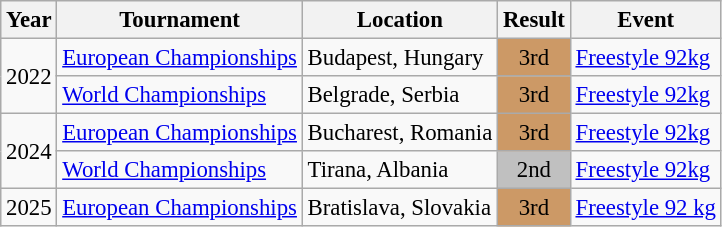<table class="wikitable" style="font-size:95%;">
<tr>
<th>Year</th>
<th>Tournament</th>
<th>Location</th>
<th>Result</th>
<th>Event</th>
</tr>
<tr>
<td rowspan=2>2022</td>
<td><a href='#'>European Championships</a></td>
<td>Budapest, Hungary</td>
<td align="center" bgcolor="cc9966">3rd</td>
<td><a href='#'>Freestyle 92kg</a></td>
</tr>
<tr>
<td><a href='#'>World Championships</a></td>
<td>Belgrade, Serbia</td>
<td align="center" bgcolor="cc9966">3rd</td>
<td><a href='#'>Freestyle 92kg</a></td>
</tr>
<tr>
<td rowspan=2>2024</td>
<td><a href='#'>European Championships</a></td>
<td>Bucharest, Romania</td>
<td align="center" bgcolor="cc9966">3rd</td>
<td><a href='#'>Freestyle 92kg</a></td>
</tr>
<tr>
<td><a href='#'>World Championships</a></td>
<td>Tirana, Albania</td>
<td align="center" bgcolor="silver">2nd</td>
<td><a href='#'>Freestyle 92kg</a></td>
</tr>
<tr>
<td>2025</td>
<td><a href='#'>European Championships</a></td>
<td>Bratislava, Slovakia</td>
<td align="center" bgcolor="cc9966">3rd</td>
<td><a href='#'>Freestyle 92 kg</a></td>
</tr>
</table>
